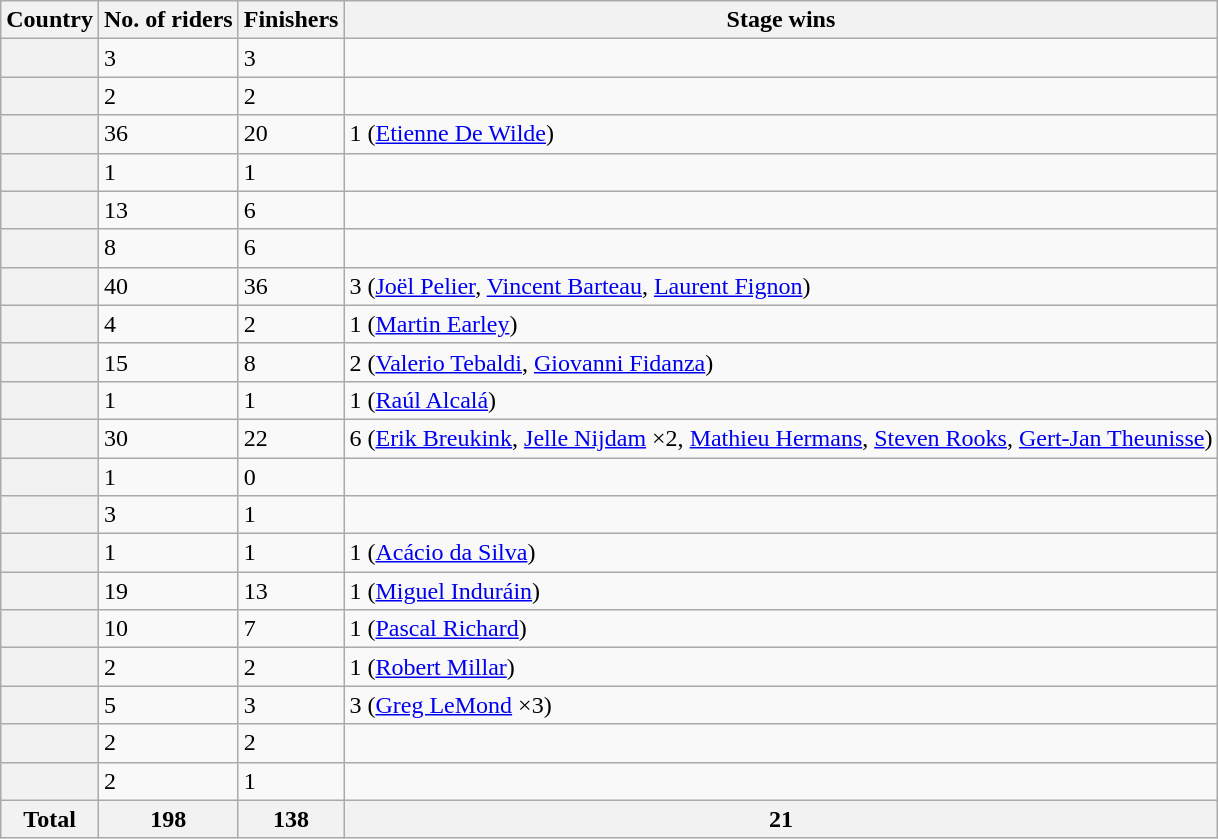<table class="wikitable plainrowheaders sortable">
<tr>
<th scope="col">Country</th>
<th scope="col">No. of riders</th>
<th scope="col">Finishers</th>
<th scope="col">Stage wins</th>
</tr>
<tr>
<th scope="row"></th>
<td>3</td>
<td>3</td>
<td></td>
</tr>
<tr>
<th scope="row"></th>
<td>2</td>
<td>2</td>
<td></td>
</tr>
<tr>
<th scope="row"></th>
<td>36</td>
<td>20</td>
<td>1 (<a href='#'>Etienne De Wilde</a>)</td>
</tr>
<tr>
<th scope="row"></th>
<td>1</td>
<td>1</td>
<td></td>
</tr>
<tr>
<th scope="row"></th>
<td>13</td>
<td>6</td>
<td></td>
</tr>
<tr>
<th scope="row"></th>
<td>8</td>
<td>6</td>
<td></td>
</tr>
<tr>
<th scope="row"></th>
<td>40</td>
<td>36</td>
<td>3 (<a href='#'>Joël Pelier</a>, <a href='#'>Vincent Barteau</a>, <a href='#'>Laurent Fignon</a>)</td>
</tr>
<tr>
<th scope="row"></th>
<td>4</td>
<td>2</td>
<td>1 (<a href='#'>Martin Earley</a>)</td>
</tr>
<tr>
<th scope="row"></th>
<td>15</td>
<td>8</td>
<td>2 (<a href='#'>Valerio Tebaldi</a>, <a href='#'>Giovanni Fidanza</a>)</td>
</tr>
<tr>
<th scope="row"></th>
<td>1</td>
<td>1</td>
<td>1 (<a href='#'>Raúl Alcalá</a>)</td>
</tr>
<tr>
<th scope="row"></th>
<td>30</td>
<td>22</td>
<td>6 (<a href='#'>Erik Breukink</a>, <a href='#'>Jelle Nijdam</a> ×2, <a href='#'>Mathieu Hermans</a>, <a href='#'>Steven Rooks</a>, <a href='#'>Gert-Jan Theunisse</a>)</td>
</tr>
<tr>
<th scope="row"></th>
<td>1</td>
<td>0</td>
<td></td>
</tr>
<tr>
<th scope="row"></th>
<td>3</td>
<td>1</td>
<td></td>
</tr>
<tr>
<th scope="row"></th>
<td>1</td>
<td>1</td>
<td>1 (<a href='#'>Acácio da Silva</a>)</td>
</tr>
<tr>
<th scope="row"></th>
<td>19</td>
<td>13</td>
<td>1 (<a href='#'>Miguel Induráin</a>)</td>
</tr>
<tr>
<th scope="row"></th>
<td>10</td>
<td>7</td>
<td>1 (<a href='#'>Pascal Richard</a>)</td>
</tr>
<tr>
<th scope="row"></th>
<td>2</td>
<td>2</td>
<td>1 (<a href='#'>Robert Millar</a>)</td>
</tr>
<tr>
<th scope="row"></th>
<td>5</td>
<td>3</td>
<td>3 (<a href='#'>Greg LeMond</a> ×3)</td>
</tr>
<tr>
<th scope="row"></th>
<td>2</td>
<td>2</td>
<td></td>
</tr>
<tr>
<th scope="row"></th>
<td>2</td>
<td>1</td>
<td></td>
</tr>
<tr>
<th>Total</th>
<th>198</th>
<th>138</th>
<th>21</th>
</tr>
</table>
